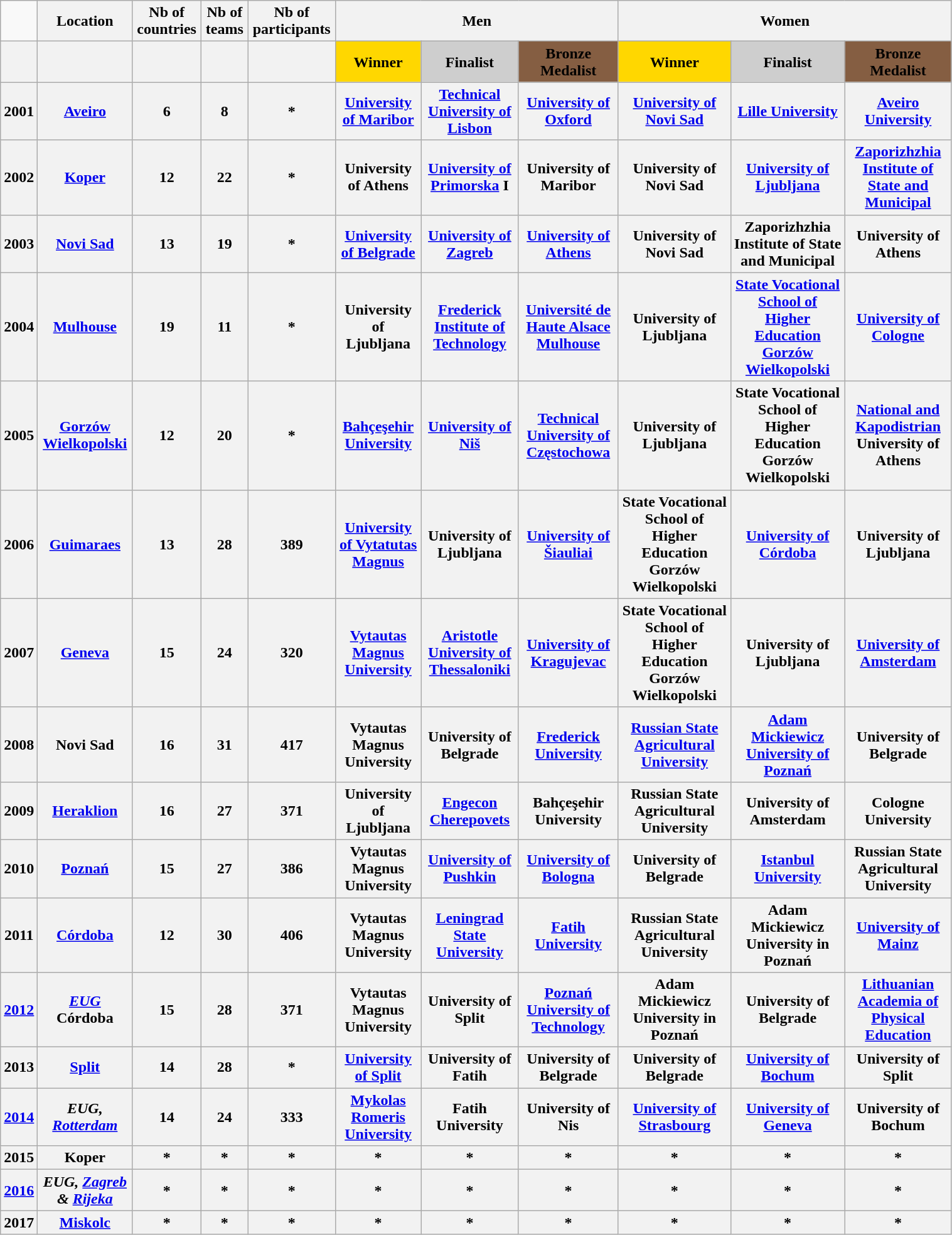<table class="wikitable alternance" style="text-align:center; width:80%;">
<tr>
<td></td>
<th scope=col>Location</th>
<th scope=col>Nb of countries</th>
<th scope=col>Nb of teams</th>
<th scope=col>Nb of participants</th>
<th scope=col colspan="3">Men</th>
<th scope=col colspan="3">Women</th>
</tr>
<tr>
<th scope=row></th>
<th></th>
<th></th>
<th></th>
<th></th>
<th style="background:#FFD700;">Winner</th>
<th style="background:#CECECE;">Finalist</th>
<th style="background:#855E42;">Bronze Medalist</th>
<th style="background:#FFD700;">Winner</th>
<th style="background:#CECECE;">Finalist</th>
<th style="background:#855E42;">Bronze Medalist</th>
</tr>
<tr>
<th scope=row>2001</th>
<th><a href='#'>Aveiro</a><br> </th>
<th>6</th>
<th>8</th>
<th>*</th>
<th><a href='#'>University of Maribor</a> <br> </th>
<th><a href='#'>Technical University of Lisbon</a> <br></th>
<th><a href='#'>University of Oxford</a> <br></th>
<th><a href='#'>University of Novi Sad</a> <br></th>
<th><a href='#'>Lille University</a><br> </th>
<th><a href='#'>Aveiro University</a><br> </th>
</tr>
<tr>
<th scope=row>2002</th>
<th><a href='#'>Koper</a><br></th>
<th>12</th>
<th>22</th>
<th>*</th>
<th>University of Athens<br> </th>
<th><a href='#'>University of Primorska</a> I <br></th>
<th>University of Maribor<br> </th>
<th>University of Novi Sad<br> </th>
<th><a href='#'>University of Ljubljana</a><br> </th>
<th><a href='#'>Zaporizhzhia Institute of State and Municipal</a> <br></th>
</tr>
<tr>
<th scope=row>2003</th>
<th><a href='#'>Novi Sad</a><br></th>
<th>13</th>
<th>19</th>
<th>*</th>
<th><a href='#'>University of Belgrade</a> <br></th>
<th><a href='#'>University of Zagreb</a><br> </th>
<th><a href='#'>University of Athens</a><br> </th>
<th>University of Novi Sad<br> </th>
<th>Zaporizhzhia Institute of State and Municipal<br> </th>
<th>University of Athens<br> </th>
</tr>
<tr>
<th scope=row>2004</th>
<th><a href='#'>Mulhouse</a><br></th>
<th>19</th>
<th>11</th>
<th>*</th>
<th>University of Ljubljana<br> </th>
<th><a href='#'>Frederick Institute of Technology</a><br> </th>
<th><a href='#'>Université de Haute Alsace Mulhouse</a> <br></th>
<th>University of Ljubljana<br> </th>
<th><a href='#'>State Vocational School of Higher Education Gorzów Wielkopolski</a> <br></th>
<th><a href='#'>University of Cologne</a> <br></th>
</tr>
<tr>
<th scope=row>2005</th>
<th><a href='#'>Gorzów Wielkopolski</a><br></th>
<th>12</th>
<th>20</th>
<th>*</th>
<th><a href='#'>Bahçeşehir University</a><br> </th>
<th><a href='#'>University of Niš</a><br> </th>
<th><a href='#'>Technical University of Częstochowa</a> <br></th>
<th>University of Ljubljana<br> </th>
<th>State Vocational School of Higher Education Gorzów Wielkopolski<br> </th>
<th><a href='#'>National and Kapodistrian</a> University of Athens<br> </th>
</tr>
<tr>
<th scope=row>2006</th>
<th><a href='#'>Guimaraes</a><br></th>
<th>13</th>
<th>28</th>
<th>389</th>
<th><a href='#'>University of Vytatutas Magnus</a> <br></th>
<th>University of Ljubljana<br> </th>
<th><a href='#'>University of Šiauliai</a> <br></th>
<th>State Vocational School of Higher Education Gorzów Wielkopolski<br></th>
<th><a href='#'>University of Córdoba</a> <br></th>
<th>University of Ljubljana <br></th>
</tr>
<tr>
<th scope=row>2007</th>
<th><a href='#'>Geneva</a><br></th>
<th>15</th>
<th>24</th>
<th>320</th>
<th><a href='#'>Vytautas Magnus University</a> <br></th>
<th><a href='#'>Aristotle University of Thessaloniki</a> <br></th>
<th><a href='#'>University of Kragujevac</a><br> </th>
<th>State Vocational School of Higher Education Gorzów Wielkopolski<br></th>
<th>University of Ljubljana <br></th>
<th><a href='#'>University of Amsterdam</a> <br></th>
</tr>
<tr>
<th scope=row>2008</th>
<th>Novi Sad<br></th>
<th>16</th>
<th>31</th>
<th>417</th>
<th>Vytautas Magnus University <br></th>
<th>University of Belgrade<br></th>
<th><a href='#'>Frederick University</a> <br></th>
<th><a href='#'>Russian State Agricultural University</a><br> </th>
<th><a href='#'>Adam Mickiewicz University of Poznań</a><br> </th>
<th>University of Belgrade <br></th>
</tr>
<tr>
<th scope=row>2009</th>
<th><a href='#'>Heraklion</a><br></th>
<th>16</th>
<th>27</th>
<th>371</th>
<th>University of Ljubljana <br></th>
<th><a href='#'>Engecon Cherepovets</a> <br></th>
<th>Bahçeşehir University<br></th>
<th>Russian State Agricultural University<br> </th>
<th>University of Amsterdam<br> </th>
<th>Cologne University <br></th>
</tr>
<tr>
<th scope=row>2010</th>
<th><a href='#'>Poznań</a><br></th>
<th>15</th>
<th>27</th>
<th>386</th>
<th>Vytautas Magnus University <br> </th>
<th><a href='#'>University of Pushkin</a> <br></th>
<th><a href='#'>University of Bologna</a><br></th>
<th>University of Belgrade <br></th>
<th><a href='#'>Istanbul University</a> <br> </th>
<th>Russian State Agricultural University<br> </th>
</tr>
<tr>
<th scope=row>2011</th>
<th><a href='#'>Córdoba</a><br></th>
<th>12</th>
<th>30</th>
<th>406</th>
<th>Vytautas Magnus University <br></th>
<th><a href='#'>Leningrad State University</a><br> </th>
<th><a href='#'>Fatih University</a> <br></th>
<th>Russian State Agricultural University <br></th>
<th>Adam Mickiewicz University in Poznań <br></th>
<th><a href='#'>University of Mainz</a><br> </th>
</tr>
<tr>
<th scope=row><a href='#'>2012</a></th>
<th><em><a href='#'>EUG</a></em> Córdoba<br></th>
<th>15</th>
<th>28</th>
<th>371</th>
<th>Vytautas Magnus University <br></th>
<th>University of Split <br></th>
<th><a href='#'>Poznań University of Technology</a> <br></th>
<th>Adam Mickiewicz University in Poznań <br></th>
<th>University of Belgrade <br></th>
<th><a href='#'>Lithuanian Academia of Physical Education</a> <br></th>
</tr>
<tr>
<th scope=row>2013</th>
<th><a href='#'>Split</a><br></th>
<th>14</th>
<th>28</th>
<th>*</th>
<th><a href='#'>University of Split</a> <br></th>
<th>University of Fatih <br></th>
<th>University of Belgrade <br></th>
<th>University of Belgrade <br></th>
<th><a href='#'>University of Bochum</a> <br></th>
<th>University of Split <br></th>
</tr>
<tr>
<th scope=row><a href='#'>2014</a></th>
<th><em>EUG, <a href='#'>Rotterdam</a></em><br></th>
<th>14</th>
<th>24</th>
<th>333</th>
<th><a href='#'>Mykolas Romeris University</a> <br></th>
<th>Fatih University <br></th>
<th>University of Nis <br></th>
<th><a href='#'>University of Strasbourg</a> <br></th>
<th><a href='#'>University of Geneva</a> <br></th>
<th>University of Bochum <br></th>
</tr>
<tr>
<th scope=row>2015</th>
<th>Koper <br></th>
<th>*</th>
<th>*</th>
<th>*</th>
<th>*</th>
<th>*</th>
<th>*</th>
<th>*</th>
<th>*</th>
<th>*</th>
</tr>
<tr>
<th scope=row><a href='#'>2016</a></th>
<th><em>EUG, <a href='#'>Zagreb</a> & <a href='#'>Rijeka</a></em><br></th>
<th>*</th>
<th>*</th>
<th>*</th>
<th>*</th>
<th>*</th>
<th>*</th>
<th>*</th>
<th>*</th>
<th>*</th>
</tr>
<tr>
<th scope=row>2017</th>
<th><a href='#'>Miskolc</a><br></th>
<th>*</th>
<th>*</th>
<th>*</th>
<th>*</th>
<th>*</th>
<th>*</th>
<th>*</th>
<th>*</th>
<th>*</th>
</tr>
</table>
